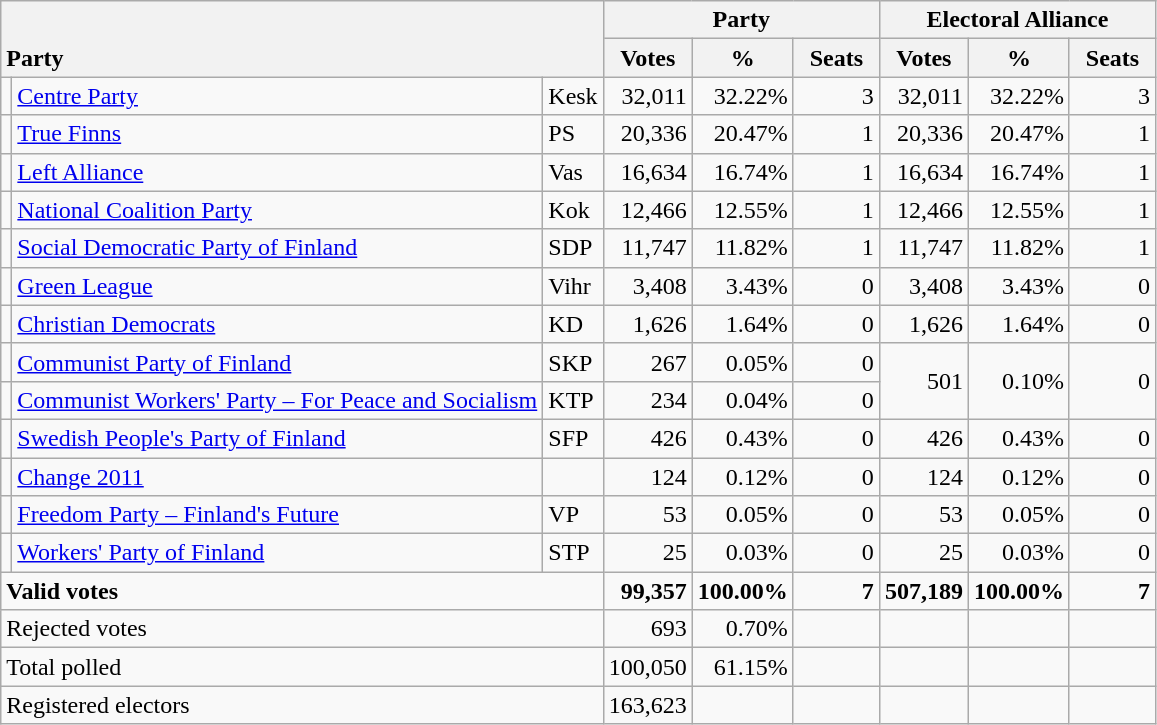<table class="wikitable" border="1" style="text-align:right;">
<tr>
<th style="text-align:left;" valign=bottom rowspan=2 colspan=3>Party</th>
<th colspan=3>Party</th>
<th colspan=3>Electoral Alliance</th>
</tr>
<tr>
<th align=center valign=bottom width="50">Votes</th>
<th align=center valign=bottom width="50">%</th>
<th align=center valign=bottom width="50">Seats</th>
<th align=center valign=bottom width="50">Votes</th>
<th align=center valign=bottom width="50">%</th>
<th align=center valign=bottom width="50">Seats</th>
</tr>
<tr>
<td></td>
<td align=left><a href='#'>Centre Party</a></td>
<td align=left>Kesk</td>
<td>32,011</td>
<td>32.22%</td>
<td>3</td>
<td>32,011</td>
<td>32.22%</td>
<td>3</td>
</tr>
<tr>
<td></td>
<td align=left><a href='#'>True Finns</a></td>
<td align=left>PS</td>
<td>20,336</td>
<td>20.47%</td>
<td>1</td>
<td>20,336</td>
<td>20.47%</td>
<td>1</td>
</tr>
<tr>
<td></td>
<td align=left><a href='#'>Left Alliance</a></td>
<td align=left>Vas</td>
<td>16,634</td>
<td>16.74%</td>
<td>1</td>
<td>16,634</td>
<td>16.74%</td>
<td>1</td>
</tr>
<tr>
<td></td>
<td align=left><a href='#'>National Coalition Party</a></td>
<td align=left>Kok</td>
<td>12,466</td>
<td>12.55%</td>
<td>1</td>
<td>12,466</td>
<td>12.55%</td>
<td>1</td>
</tr>
<tr>
<td></td>
<td align=left style="white-space: nowrap;"><a href='#'>Social Democratic Party of Finland</a></td>
<td align=left>SDP</td>
<td>11,747</td>
<td>11.82%</td>
<td>1</td>
<td>11,747</td>
<td>11.82%</td>
<td>1</td>
</tr>
<tr>
<td></td>
<td align=left><a href='#'>Green League</a></td>
<td align=left>Vihr</td>
<td>3,408</td>
<td>3.43%</td>
<td>0</td>
<td>3,408</td>
<td>3.43%</td>
<td>0</td>
</tr>
<tr>
<td></td>
<td align=left><a href='#'>Christian Democrats</a></td>
<td align=left>KD</td>
<td>1,626</td>
<td>1.64%</td>
<td>0</td>
<td>1,626</td>
<td>1.64%</td>
<td>0</td>
</tr>
<tr>
<td></td>
<td align=left><a href='#'>Communist Party of Finland</a></td>
<td align=left>SKP</td>
<td>267</td>
<td>0.05%</td>
<td>0</td>
<td rowspan=2>501</td>
<td rowspan=2>0.10%</td>
<td rowspan=2>0</td>
</tr>
<tr>
<td></td>
<td align=left><a href='#'>Communist Workers' Party – For Peace and Socialism</a></td>
<td align=left>KTP</td>
<td>234</td>
<td>0.04%</td>
<td>0</td>
</tr>
<tr>
<td></td>
<td align=left><a href='#'>Swedish People's Party of Finland</a></td>
<td align=left>SFP</td>
<td>426</td>
<td>0.43%</td>
<td>0</td>
<td>426</td>
<td>0.43%</td>
<td>0</td>
</tr>
<tr>
<td></td>
<td align=left><a href='#'>Change 2011</a></td>
<td align=left></td>
<td>124</td>
<td>0.12%</td>
<td>0</td>
<td>124</td>
<td>0.12%</td>
<td>0</td>
</tr>
<tr>
<td></td>
<td align=left><a href='#'>Freedom Party – Finland's Future</a></td>
<td align=left>VP</td>
<td>53</td>
<td>0.05%</td>
<td>0</td>
<td>53</td>
<td>0.05%</td>
<td>0</td>
</tr>
<tr>
<td></td>
<td align=left><a href='#'>Workers' Party of Finland</a></td>
<td align=left>STP</td>
<td>25</td>
<td>0.03%</td>
<td>0</td>
<td>25</td>
<td>0.03%</td>
<td>0</td>
</tr>
<tr style="font-weight:bold">
<td align=left colspan=3>Valid votes</td>
<td>99,357</td>
<td>100.00%</td>
<td>7</td>
<td>507,189</td>
<td>100.00%</td>
<td>7</td>
</tr>
<tr>
<td align=left colspan=3>Rejected votes</td>
<td>693</td>
<td>0.70%</td>
<td></td>
<td></td>
<td></td>
<td></td>
</tr>
<tr>
<td align=left colspan=3>Total polled</td>
<td>100,050</td>
<td>61.15%</td>
<td></td>
<td></td>
<td></td>
<td></td>
</tr>
<tr>
<td align=left colspan=3>Registered electors</td>
<td>163,623</td>
<td></td>
<td></td>
<td></td>
<td></td>
<td></td>
</tr>
</table>
